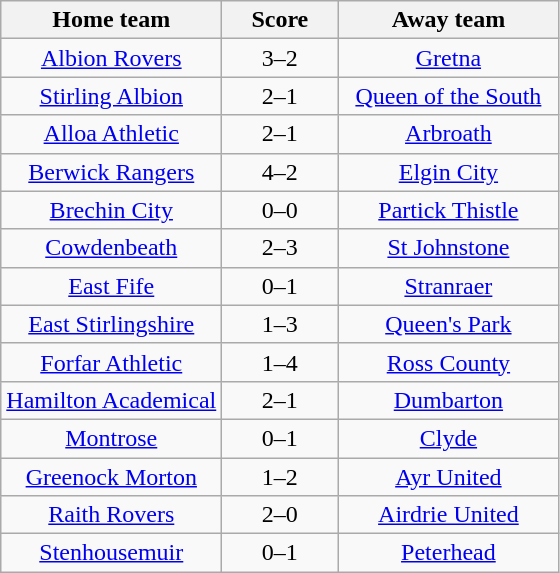<table class="wikitable" style="text-align: center">
<tr>
<th width=140>Home team</th>
<th width=70>Score</th>
<th width=140>Away team</th>
</tr>
<tr>
<td><a href='#'>Albion Rovers</a></td>
<td>3–2</td>
<td><a href='#'>Gretna</a></td>
</tr>
<tr>
<td><a href='#'>Stirling Albion</a></td>
<td>2–1</td>
<td><a href='#'>Queen of the South</a></td>
</tr>
<tr>
<td><a href='#'>Alloa Athletic</a></td>
<td>2–1</td>
<td><a href='#'>Arbroath</a></td>
</tr>
<tr>
<td><a href='#'>Berwick Rangers</a></td>
<td>4–2</td>
<td><a href='#'>Elgin City</a></td>
</tr>
<tr>
<td><a href='#'>Brechin City</a></td>
<td>0–0</td>
<td><a href='#'>Partick Thistle</a></td>
</tr>
<tr>
<td><a href='#'>Cowdenbeath</a></td>
<td>2–3</td>
<td><a href='#'>St Johnstone</a></td>
</tr>
<tr>
<td><a href='#'>East Fife</a></td>
<td>0–1</td>
<td><a href='#'>Stranraer</a></td>
</tr>
<tr>
<td><a href='#'>East Stirlingshire</a></td>
<td>1–3</td>
<td><a href='#'>Queen's Park</a></td>
</tr>
<tr>
<td><a href='#'>Forfar Athletic</a></td>
<td>1–4</td>
<td><a href='#'>Ross County</a></td>
</tr>
<tr>
<td><a href='#'>Hamilton Academical</a></td>
<td>2–1</td>
<td><a href='#'>Dumbarton</a></td>
</tr>
<tr>
<td><a href='#'>Montrose</a></td>
<td>0–1</td>
<td><a href='#'>Clyde</a></td>
</tr>
<tr>
<td><a href='#'>Greenock Morton</a></td>
<td>1–2</td>
<td><a href='#'>Ayr United</a></td>
</tr>
<tr>
<td><a href='#'>Raith Rovers</a></td>
<td>2–0</td>
<td><a href='#'>Airdrie United</a></td>
</tr>
<tr>
<td><a href='#'>Stenhousemuir</a></td>
<td>0–1</td>
<td><a href='#'>Peterhead</a></td>
</tr>
</table>
